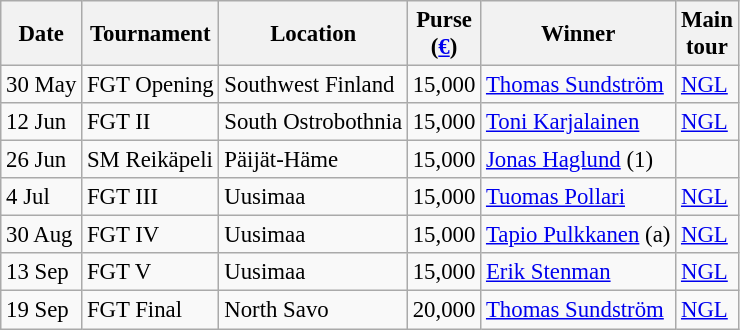<table class="wikitable" style="font-size:95%;">
<tr>
<th>Date</th>
<th>Tournament</th>
<th>Location</th>
<th>Purse<br>(<a href='#'>€</a>)</th>
<th>Winner</th>
<th>Main<br>tour</th>
</tr>
<tr>
<td>30 May</td>
<td>FGT Opening</td>
<td>Southwest Finland</td>
<td align=right>15,000</td>
<td> <a href='#'>Thomas Sundström</a></td>
<td><a href='#'>NGL</a></td>
</tr>
<tr>
<td>12 Jun</td>
<td>FGT II</td>
<td>South Ostrobothnia</td>
<td align=right>15,000</td>
<td> <a href='#'>Toni Karjalainen</a></td>
<td><a href='#'>NGL</a></td>
</tr>
<tr>
<td>26 Jun</td>
<td>SM Reikäpeli</td>
<td>Päijät-Häme</td>
<td align=right>15,000</td>
<td> <a href='#'>Jonas Haglund</a> (1)</td>
<td></td>
</tr>
<tr>
<td>4 Jul</td>
<td>FGT III</td>
<td>Uusimaa</td>
<td align=right>15,000</td>
<td> <a href='#'>Tuomas Pollari</a></td>
<td><a href='#'>NGL</a></td>
</tr>
<tr>
<td>30 Aug</td>
<td>FGT IV</td>
<td>Uusimaa</td>
<td align=right>15,000</td>
<td> <a href='#'>Tapio Pulkkanen</a> (a)</td>
<td><a href='#'>NGL</a></td>
</tr>
<tr>
<td>13 Sep</td>
<td>FGT V</td>
<td>Uusimaa</td>
<td align=right>15,000</td>
<td> <a href='#'>Erik Stenman</a></td>
<td><a href='#'>NGL</a></td>
</tr>
<tr>
<td>19 Sep</td>
<td>FGT Final</td>
<td>North Savo</td>
<td align=right>20,000</td>
<td> <a href='#'>Thomas Sundström</a></td>
<td><a href='#'>NGL</a></td>
</tr>
</table>
